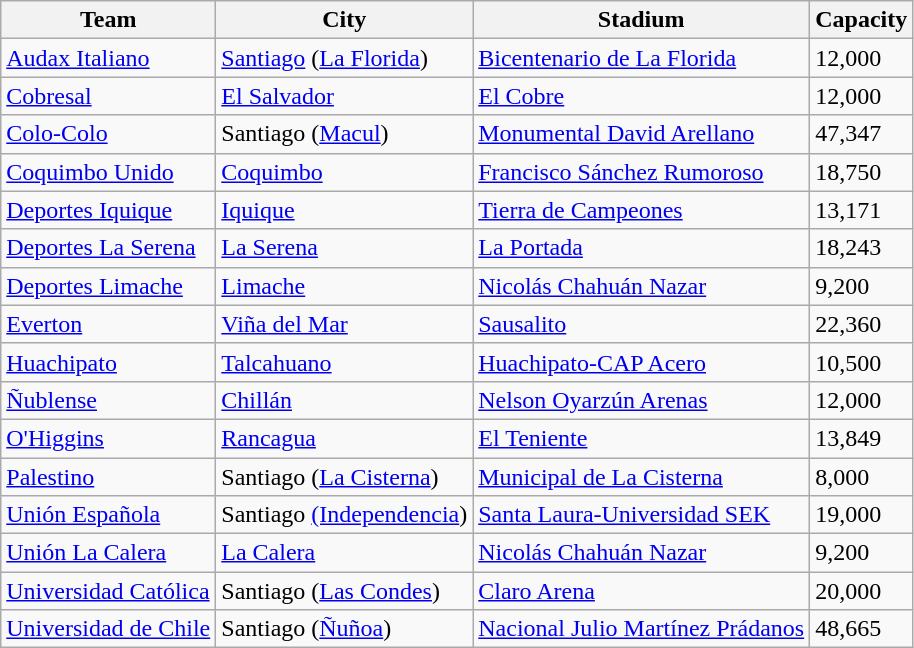<table class="wikitable sortable">
<tr>
<th>Team</th>
<th>City</th>
<th>Stadium</th>
<th>Capacity</th>
</tr>
<tr>
<td><a href='#'>Audax Italiano</a></td>
<td><a href='#'>Santiago</a> (<a href='#'>La Florida</a>)</td>
<td><a href='#'>Bicentenario de La Florida</a></td>
<td>12,000</td>
</tr>
<tr>
<td><a href='#'>Cobresal</a></td>
<td><a href='#'>El Salvador</a></td>
<td><a href='#'>El Cobre</a></td>
<td>12,000</td>
</tr>
<tr>
<td><a href='#'>Colo-Colo</a></td>
<td>Santiago (<a href='#'>Macul</a>)</td>
<td><a href='#'>Monumental David Arellano</a></td>
<td>47,347</td>
</tr>
<tr>
<td><a href='#'>Coquimbo Unido</a></td>
<td><a href='#'>Coquimbo</a></td>
<td><a href='#'>Francisco Sánchez Rumoroso</a></td>
<td>18,750</td>
</tr>
<tr>
<td><a href='#'>Deportes Iquique</a></td>
<td><a href='#'>Iquique</a></td>
<td><a href='#'>Tierra de Campeones</a></td>
<td>13,171</td>
</tr>
<tr>
<td><a href='#'>Deportes La Serena</a></td>
<td><a href='#'>La Serena</a></td>
<td><a href='#'>La Portada</a></td>
<td>18,243</td>
</tr>
<tr>
<td><a href='#'>Deportes Limache</a></td>
<td><a href='#'>Limache</a></td>
<td><a href='#'>Nicolás Chahuán Nazar</a></td>
<td>9,200</td>
</tr>
<tr>
<td><a href='#'>Everton</a></td>
<td><a href='#'>Viña del Mar</a></td>
<td><a href='#'>Sausalito</a></td>
<td>22,360</td>
</tr>
<tr>
<td><a href='#'>Huachipato</a></td>
<td><a href='#'>Talcahuano</a></td>
<td><a href='#'>Huachipato-CAP Acero</a></td>
<td>10,500</td>
</tr>
<tr>
<td><a href='#'>Ñublense</a></td>
<td><a href='#'>Chillán</a></td>
<td><a href='#'>Nelson Oyarzún Arenas</a></td>
<td>12,000</td>
</tr>
<tr>
<td><a href='#'>O'Higgins</a></td>
<td><a href='#'>Rancagua</a></td>
<td><a href='#'>El Teniente</a></td>
<td>13,849</td>
</tr>
<tr>
<td><a href='#'>Palestino</a></td>
<td>Santiago (<a href='#'>La Cisterna</a>)</td>
<td><a href='#'>Municipal de La Cisterna</a></td>
<td>8,000</td>
</tr>
<tr>
<td><a href='#'>Unión Española</a></td>
<td>Santiago <a href='#'>(Independencia</a>)</td>
<td><a href='#'>Santa Laura-Universidad SEK</a></td>
<td>19,000</td>
</tr>
<tr>
<td><a href='#'>Unión La Calera</a></td>
<td><a href='#'>La Calera</a></td>
<td><a href='#'>Nicolás Chahuán Nazar</a></td>
<td>9,200</td>
</tr>
<tr>
<td><a href='#'>Universidad Católica</a></td>
<td>Santiago (<a href='#'>Las Condes</a>)</td>
<td><a href='#'>Claro Arena</a></td>
<td>20,000</td>
</tr>
<tr>
<td><a href='#'>Universidad de Chile</a></td>
<td>Santiago (<a href='#'>Ñuñoa</a>)</td>
<td><a href='#'>Nacional Julio Martínez Prádanos</a></td>
<td>48,665</td>
</tr>
</table>
